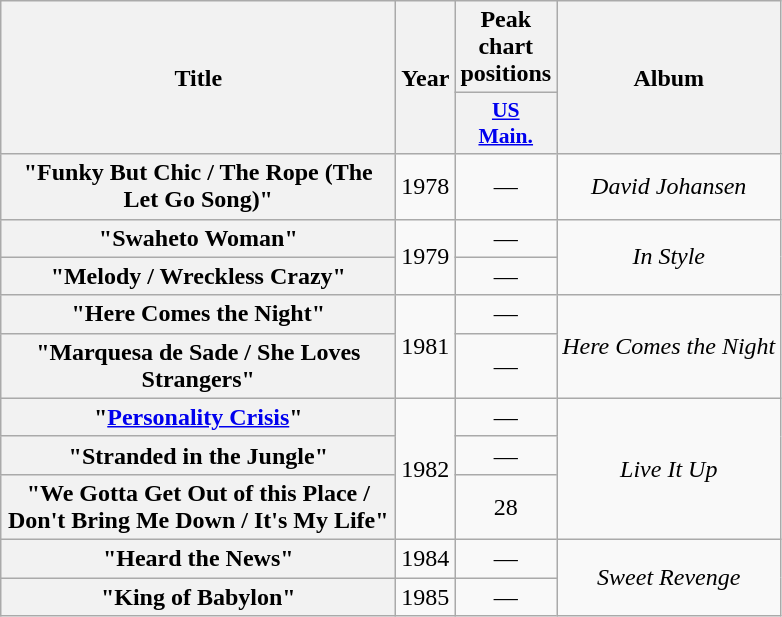<table class="wikitable plainrowheaders" style="text-align:center;">
<tr>
<th scope="col" rowspan="2" style="width:16em;">Title</th>
<th scope="col" rowspan="2" style="width:1em;">Year</th>
<th>Peak chart positions</th>
<th rowspan="2">Album</th>
</tr>
<tr>
<th scope="col" style="width:3em;font-size:90%;"><a href='#'>US<br>Main.</a><br></th>
</tr>
<tr>
<th scope="row">"Funky But Chic / The Rope (The Let Go Song)"</th>
<td>1978</td>
<td>—</td>
<td><em>David Johansen</em></td>
</tr>
<tr>
<th scope="row">"Swaheto Woman"</th>
<td rowspan="2">1979</td>
<td>—</td>
<td rowspan="2"><em>In Style</em></td>
</tr>
<tr>
<th scope="row">"Melody / Wreckless Crazy"</th>
<td>—</td>
</tr>
<tr>
<th scope="row">"Here Comes the Night"</th>
<td rowspan="2">1981</td>
<td>—</td>
<td rowspan="2"><em>Here Comes the Night</em></td>
</tr>
<tr>
<th scope="row">"Marquesa de Sade / She Loves Strangers"</th>
<td>—</td>
</tr>
<tr>
<th scope="row">"<a href='#'>Personality Crisis</a>"</th>
<td rowspan="3">1982</td>
<td>—</td>
<td rowspan="3"><em>Live It Up</em></td>
</tr>
<tr>
<th scope="row">"Stranded in the Jungle"</th>
<td>—</td>
</tr>
<tr>
<th scope="row">"We Gotta Get Out of this Place / Don't Bring Me Down / It's My Life"</th>
<td>28</td>
</tr>
<tr>
<th scope="row">"Heard the News"</th>
<td>1984</td>
<td>—</td>
<td rowspan="2"><em>Sweet Revenge</em></td>
</tr>
<tr>
<th scope="row">"King of Babylon"</th>
<td>1985</td>
<td>—</td>
</tr>
</table>
